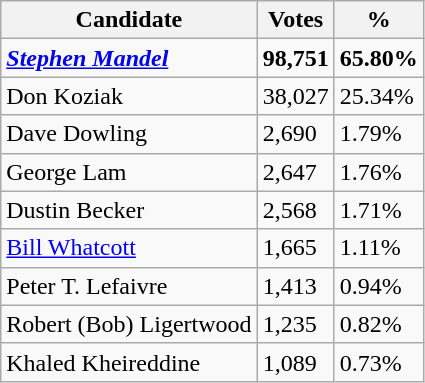<table class="wikitable">
<tr>
<th>Candidate</th>
<th>Votes</th>
<th>%</th>
</tr>
<tr>
<td><strong><em><a href='#'>Stephen Mandel</a></em></strong></td>
<td><strong>98,751</strong></td>
<td><strong>65.80%</strong></td>
</tr>
<tr>
<td>Don Koziak</td>
<td>38,027</td>
<td>25.34%</td>
</tr>
<tr>
<td>Dave Dowling</td>
<td>2,690</td>
<td>1.79%</td>
</tr>
<tr>
<td>George Lam</td>
<td>2,647</td>
<td>1.76%</td>
</tr>
<tr>
<td>Dustin Becker</td>
<td>2,568</td>
<td>1.71%</td>
</tr>
<tr>
<td><a href='#'>Bill Whatcott</a></td>
<td>1,665</td>
<td>1.11%</td>
</tr>
<tr>
<td>Peter T. Lefaivre</td>
<td>1,413</td>
<td>0.94%</td>
</tr>
<tr>
<td>Robert (Bob) Ligertwood</td>
<td>1,235</td>
<td>0.82%</td>
</tr>
<tr>
<td>Khaled Kheireddine</td>
<td>1,089</td>
<td>0.73%</td>
</tr>
</table>
